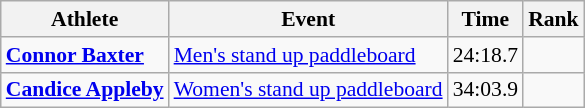<table class=wikitable style=font-size:90%;text-align:center>
<tr>
<th>Athlete</th>
<th>Event</th>
<th>Time</th>
<th>Rank</th>
</tr>
<tr>
<td align=left><strong><a href='#'>Connor Baxter</a></strong></td>
<td align=left><a href='#'>Men's stand up paddleboard</a></td>
<td>24:18.7</td>
<td></td>
</tr>
<tr>
<td align=left><strong><a href='#'>Candice Appleby</a></strong></td>
<td align=left><a href='#'>Women's stand up paddleboard</a></td>
<td>34:03.9</td>
<td></td>
</tr>
</table>
